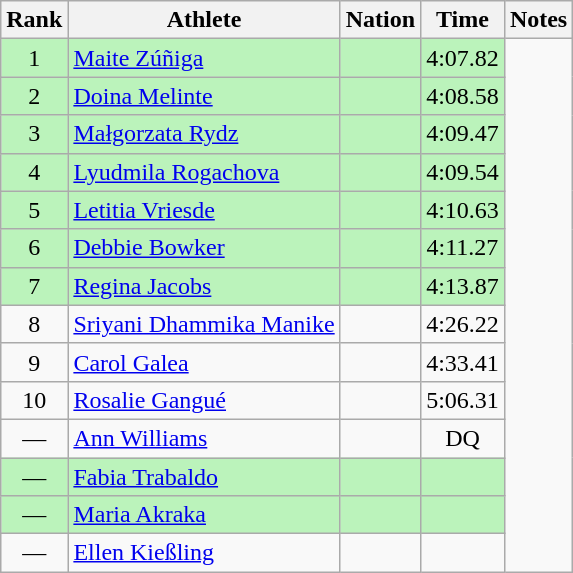<table class="wikitable sortable" style="text-align:center">
<tr>
<th>Rank</th>
<th>Athlete</th>
<th>Nation</th>
<th>Time</th>
<th>Notes</th>
</tr>
<tr style="background:#bbf3bb;">
<td>1</td>
<td align=left><a href='#'>Maite Zúñiga</a></td>
<td align=left></td>
<td>4:07.82</td>
</tr>
<tr style="background:#bbf3bb;">
<td>2</td>
<td align=left><a href='#'>Doina Melinte</a></td>
<td align=left></td>
<td>4:08.58</td>
</tr>
<tr style="background:#bbf3bb;">
<td>3</td>
<td align=left><a href='#'>Małgorzata Rydz</a></td>
<td align=left></td>
<td>4:09.47</td>
</tr>
<tr style="background:#bbf3bb;">
<td>4</td>
<td align=left><a href='#'>Lyudmila Rogachova</a></td>
<td align=left></td>
<td>4:09.54</td>
</tr>
<tr style="background:#bbf3bb;">
<td>5</td>
<td align=left><a href='#'>Letitia Vriesde</a></td>
<td align=left></td>
<td>4:10.63</td>
</tr>
<tr style="background:#bbf3bb;">
<td>6</td>
<td align=left><a href='#'>Debbie Bowker</a></td>
<td align=left></td>
<td>4:11.27</td>
</tr>
<tr style="background:#bbf3bb;">
<td>7</td>
<td align=left><a href='#'>Regina Jacobs</a></td>
<td align=left></td>
<td>4:13.87</td>
</tr>
<tr>
<td>8</td>
<td align=left><a href='#'>Sriyani Dhammika Manike</a></td>
<td align=left></td>
<td>4:26.22</td>
</tr>
<tr>
<td>9</td>
<td align=left><a href='#'>Carol Galea</a></td>
<td align=left></td>
<td>4:33.41</td>
</tr>
<tr>
<td>10</td>
<td align=left><a href='#'>Rosalie Gangué</a></td>
<td align=left></td>
<td>5:06.31</td>
</tr>
<tr>
<td>—</td>
<td align=left><a href='#'>Ann Williams</a></td>
<td align=left></td>
<td>DQ</td>
</tr>
<tr style="background:#bbf3bb;">
<td>—</td>
<td align=left><a href='#'>Fabia Trabaldo</a></td>
<td align=left></td>
<td></td>
</tr>
<tr style="background:#bbf3bb;">
<td>—</td>
<td align=left><a href='#'>Maria Akraka</a></td>
<td align=left></td>
<td></td>
</tr>
<tr>
<td>—</td>
<td align=left><a href='#'>Ellen Kießling</a></td>
<td align=left></td>
<td></td>
</tr>
</table>
